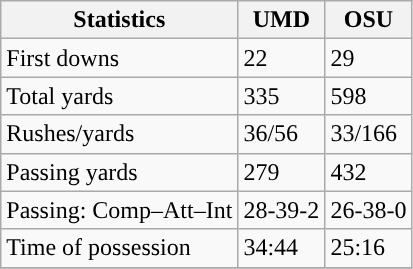<table class="wikitable" style="float: left;">
<tr>
<th>Statistics</th>
<th>UMD</th>
<th>OSU</th>
</tr>
<tr>
<td>First downs</td>
<td>22</td>
<td>29</td>
</tr>
<tr>
<td>Total yards</td>
<td>335</td>
<td>598</td>
</tr>
<tr>
<td>Rushes/yards</td>
<td>36/56</td>
<td>33/166</td>
</tr>
<tr>
<td>Passing yards</td>
<td>279</td>
<td>432</td>
</tr>
<tr>
<td>Passing: Comp–Att–Int</td>
<td>28-39-2</td>
<td>26-38-0</td>
</tr>
<tr>
<td>Time of possession</td>
<td>34:44</td>
<td>25:16</td>
</tr>
<tr>
</tr>
</table>
